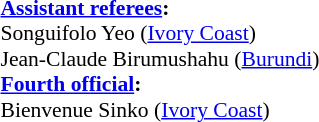<table width=100% style="font-size: 90%">
<tr>
<td><br><strong><a href='#'>Assistant referees</a>:</strong>
<br>Songuifolo Yeo (<a href='#'>Ivory Coast</a>)
<br>Jean-Claude Birumushahu (<a href='#'>Burundi</a>)
<br><strong><a href='#'>Fourth official</a>:</strong>
<br>Bienvenue Sinko (<a href='#'>Ivory Coast</a>)</td>
</tr>
</table>
